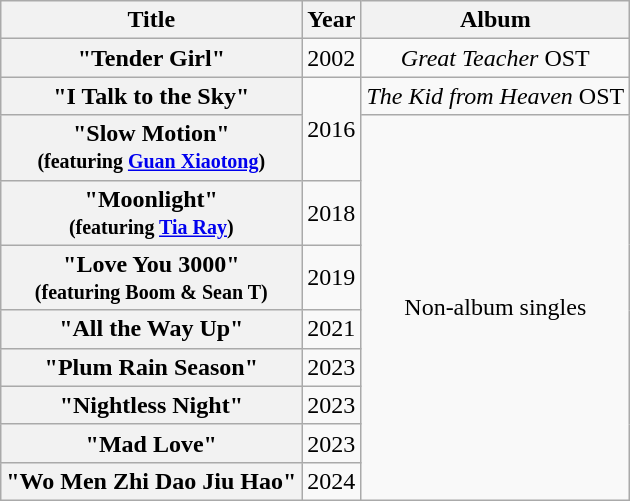<table class="wikitable plainrowheaders" style="text-align:center" style="text-align:center">
<tr>
<th rowspan="1" scope="col">Title</th>
<th rowspan="1" scope="col">Year</th>
<th rowspan="1" scope="col">Album</th>
</tr>
<tr>
<th scope="row">"Tender Girl"</th>
<td>2002</td>
<td><em>Great Teacher</em> OST</td>
</tr>
<tr>
<th scope="row">"I Talk to the Sky"</th>
<td rowspan="2">2016</td>
<td><em>The Kid from Heaven</em> OST</td>
</tr>
<tr>
<th scope="row">"Slow Motion" <br><small>(featuring <a href='#'>Guan Xiaotong</a>)</small></th>
<td rowspan="8">Non-album singles</td>
</tr>
<tr>
<th scope="row">"Moonlight" <br><small>(featuring <a href='#'>Tia Ray</a>)</small></th>
<td>2018</td>
</tr>
<tr>
<th scope="row">"Love You 3000" <br><small>(featuring Boom & Sean T)</small></th>
<td>2019</td>
</tr>
<tr>
<th scope="row">"All the Way Up"</th>
<td>2021</td>
</tr>
<tr>
<th scope="row">"Plum Rain Season"</th>
<td>2023</td>
</tr>
<tr>
<th scope="row">"Nightless Night"</th>
<td>2023</td>
</tr>
<tr>
<th scope="row">"Mad Love"</th>
<td>2023</td>
</tr>
<tr>
<th scope="row">"Wo Men Zhi Dao Jiu Hao"</th>
<td>2024</td>
</tr>
</table>
